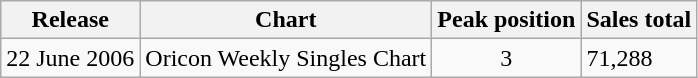<table class="wikitable">
<tr>
<th>Release</th>
<th>Chart</th>
<th>Peak position</th>
<th>Sales total</th>
</tr>
<tr>
<td>22 June 2006</td>
<td>Oricon Weekly Singles Chart</td>
<td align="center">3</td>
<td>71,288</td>
</tr>
</table>
